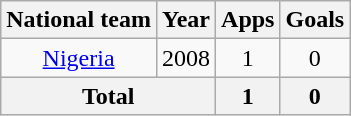<table class="wikitable" style="text-align: center;">
<tr>
<th>National team</th>
<th>Year</th>
<th>Apps</th>
<th>Goals</th>
</tr>
<tr>
<td rowspan="1"><a href='#'>Nigeria</a></td>
<td>2008</td>
<td>1</td>
<td>0</td>
</tr>
<tr>
<th colspan="2">Total</th>
<th>1</th>
<th>0</th>
</tr>
</table>
